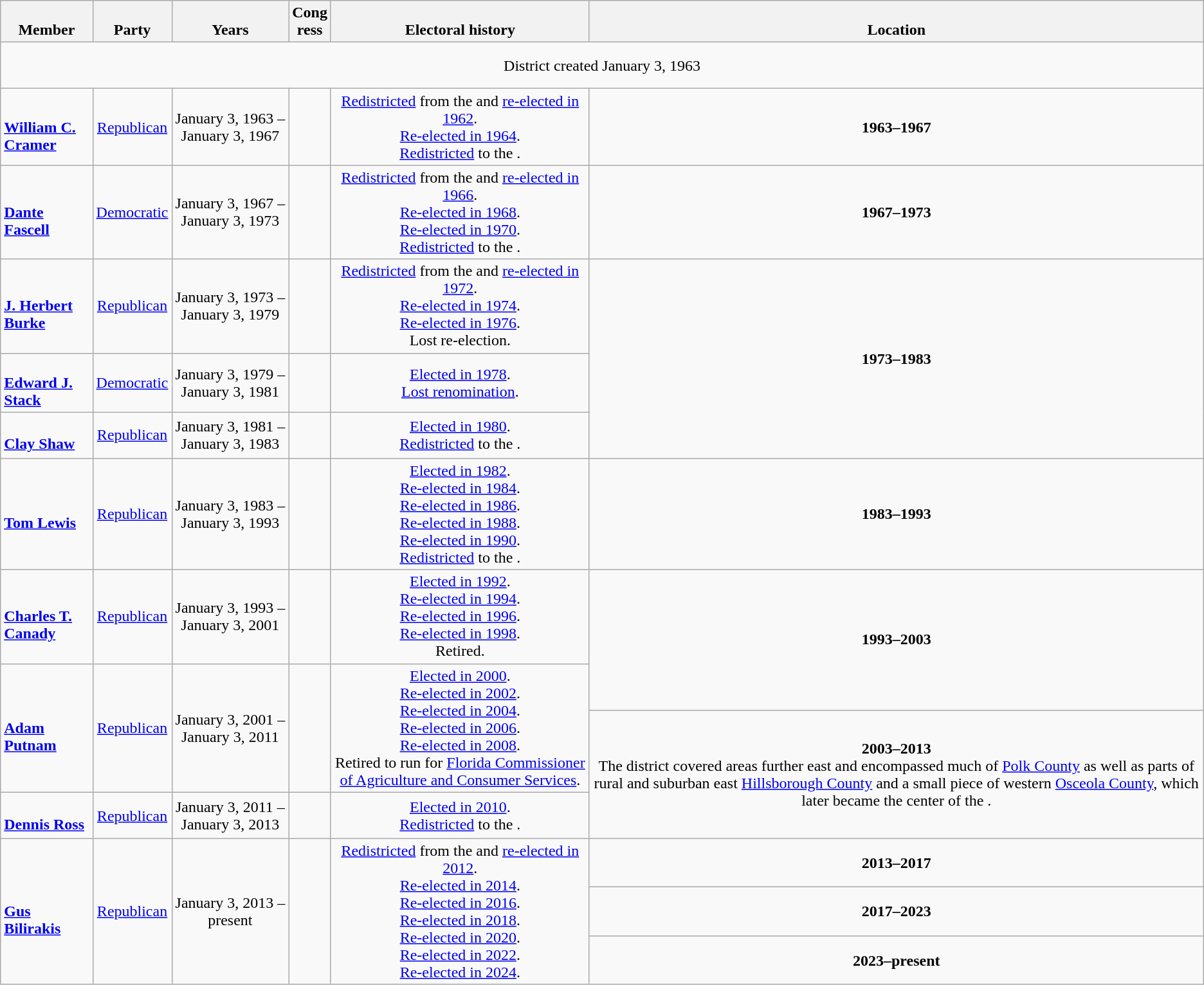<table class=wikitable style="text-align:center">
<tr valign=bottom>
<th>Member</th>
<th>Party</th>
<th>Years</th>
<th>Cong<br>ress</th>
<th>Electoral history</th>
<th>Location</th>
</tr>
<tr style="height:3em">
<td colspan=6>District created January 3, 1963</td>
</tr>
<tr style="height:3em">
<td align=left><br><strong><a href='#'>William C. Cramer</a></strong><br></td>
<td><a href='#'>Republican</a></td>
<td nowrap>January 3, 1963 –<br>January 3, 1967</td>
<td></td>
<td><a href='#'>Redistricted</a> from the  and <a href='#'>re-elected in 1962</a>.<br><a href='#'>Re-elected in 1964</a>.<br><a href='#'>Redistricted</a> to the .</td>
<td><strong>1963–1967</strong><br></td>
</tr>
<tr style="height:3em">
<td align=left><br><strong><a href='#'>Dante Fascell</a></strong><br></td>
<td><a href='#'>Democratic</a></td>
<td nowrap>January 3, 1967 –<br>January 3, 1973</td>
<td></td>
<td><a href='#'>Redistricted</a> from the  and <a href='#'>re-elected in 1966</a>.<br><a href='#'>Re-elected in 1968</a>.<br><a href='#'>Re-elected in 1970</a>.<br><a href='#'>Redistricted</a> to the .</td>
<td><strong>1967–1973</strong><br></td>
</tr>
<tr style="height:3em">
<td align=left><br><strong><a href='#'>J. Herbert Burke</a></strong><br></td>
<td><a href='#'>Republican</a></td>
<td nowrap>January 3, 1973 –<br>January 3, 1979</td>
<td></td>
<td><a href='#'>Redistricted</a> from the  and <a href='#'>re-elected in 1972</a>.<br><a href='#'>Re-elected in 1974</a>.<br><a href='#'>Re-elected in 1976</a>.<br>Lost re-election.</td>
<td rowspan=3><strong>1973–1983</strong><br></td>
</tr>
<tr style="height:3em">
<td align=left><br><strong><a href='#'>Edward J. Stack</a></strong><br></td>
<td><a href='#'>Democratic</a></td>
<td nowrap>January 3, 1979 –<br>January 3, 1981</td>
<td></td>
<td><a href='#'>Elected in 1978</a>.<br><a href='#'>Lost renomination</a>.</td>
</tr>
<tr style="height:3em">
<td align=left><br><strong><a href='#'>Clay Shaw</a></strong><br></td>
<td><a href='#'>Republican</a></td>
<td nowrap>January 3, 1981 –<br>January 3, 1983</td>
<td></td>
<td><a href='#'>Elected in 1980</a>.<br><a href='#'>Redistricted</a> to the .</td>
</tr>
<tr style="height:3em">
<td align=left><br><strong><a href='#'>Tom Lewis</a></strong><br></td>
<td><a href='#'>Republican</a></td>
<td nowrap>January 3, 1983 –<br>January 3, 1993</td>
<td></td>
<td><a href='#'>Elected in 1982</a>.<br><a href='#'>Re-elected in 1984</a>.<br><a href='#'>Re-elected in 1986</a>.<br><a href='#'>Re-elected in 1988</a>.<br><a href='#'>Re-elected in 1990</a>.<br><a href='#'>Redistricted</a> to the .</td>
<td><strong>1983–1993</strong><br></td>
</tr>
<tr style="height:3em">
<td align=left><br><strong><a href='#'>Charles T. Canady</a></strong><br></td>
<td><a href='#'>Republican</a></td>
<td nowrap>January 3, 1993 –<br>January 3, 2001</td>
<td></td>
<td><a href='#'>Elected in 1992</a>.<br><a href='#'>Re-elected in 1994</a>.<br><a href='#'>Re-elected in 1996</a>.<br><a href='#'>Re-elected in 1998</a>.<br>Retired.</td>
<td rowspan=2><strong>1993–2003</strong><br></td>
</tr>
<tr style="height:3em">
<td rowspan=2 align=left><br><strong><a href='#'>Adam Putnam</a></strong><br></td>
<td rowspan=2 ><a href='#'>Republican</a></td>
<td rowspan=2 nowrap>January 3, 2001 –<br>January 3, 2011</td>
<td rowspan=2></td>
<td rowspan=2><a href='#'>Elected in 2000</a>.<br><a href='#'>Re-elected in 2002</a>.<br><a href='#'>Re-elected in 2004</a>.<br><a href='#'>Re-elected in 2006</a>.<br><a href='#'>Re-elected in 2008</a>.<br>Retired to run for <a href='#'>Florida Commissioner of Agriculture and Consumer Services</a>.</td>
</tr>
<tr style="height:3em">
<td rowspan=2><strong>2003–2013</strong><br>The district covered areas further east and encompassed much of <a href='#'>Polk County</a> as well as parts of rural and suburban east <a href='#'>Hillsborough County</a> and a small piece of western <a href='#'>Osceola County</a>, which later became the center of the .<br></td>
</tr>
<tr style="height:3em">
<td align=left><br><strong><a href='#'>Dennis Ross</a></strong><br></td>
<td><a href='#'>Republican</a></td>
<td nowrap>January 3, 2011 –<br>January 3, 2013</td>
<td></td>
<td><a href='#'>Elected in 2010</a>.<br><a href='#'>Redistricted</a> to the .</td>
</tr>
<tr style="height:3em">
<td rowspan=3 align=left><br><strong><a href='#'>Gus Bilirakis</a></strong><br></td>
<td rowspan=3 ><a href='#'>Republican</a></td>
<td rowspan=3 nowrap>January 3, 2013 –<br>present</td>
<td rowspan=3></td>
<td rowspan=3><a href='#'>Redistricted</a> from the  and <a href='#'>re-elected in 2012</a>.<br><a href='#'>Re-elected in 2014</a>.<br><a href='#'>Re-elected in 2016</a>.<br><a href='#'>Re-elected in 2018</a>.<br><a href='#'>Re-elected in 2020</a>.<br><a href='#'>Re-elected in 2022</a>.<br><a href='#'>Re-elected in 2024</a>.</td>
<td><strong>2013–2017</strong><br></td>
</tr>
<tr style="height:3em">
<td><strong>2017–2023</strong><br></td>
</tr>
<tr style="height:3em">
<td><strong>2023–present</strong><br></td>
</tr>
</table>
